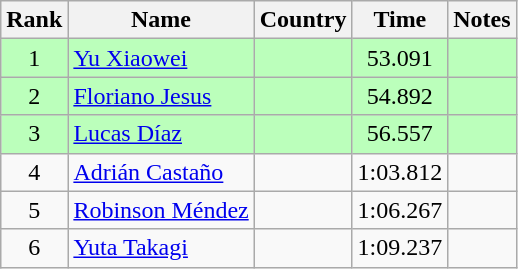<table class="wikitable" style="text-align:center">
<tr>
<th>Rank</th>
<th>Name</th>
<th>Country</th>
<th>Time</th>
<th>Notes</th>
</tr>
<tr bgcolor=bbffbb>
<td>1</td>
<td align="left"><a href='#'>Yu Xiaowei</a></td>
<td align="left"></td>
<td>53.091</td>
<td></td>
</tr>
<tr bgcolor=bbffbb>
<td>2</td>
<td align="left"><a href='#'>Floriano Jesus</a></td>
<td align="left"></td>
<td>54.892</td>
<td></td>
</tr>
<tr bgcolor=bbffbb>
<td>3</td>
<td align="left"><a href='#'>Lucas Díaz</a></td>
<td align="left"></td>
<td>56.557</td>
<td></td>
</tr>
<tr>
<td>4</td>
<td align="left"><a href='#'>Adrián Castaño</a></td>
<td align="left"></td>
<td>1:03.812</td>
<td></td>
</tr>
<tr>
<td>5</td>
<td align="left"><a href='#'>Robinson Méndez</a></td>
<td align="left"></td>
<td>1:06.267</td>
<td></td>
</tr>
<tr>
<td>6</td>
<td align="left"><a href='#'>Yuta Takagi</a></td>
<td align="left"></td>
<td>1:09.237</td>
<td></td>
</tr>
</table>
